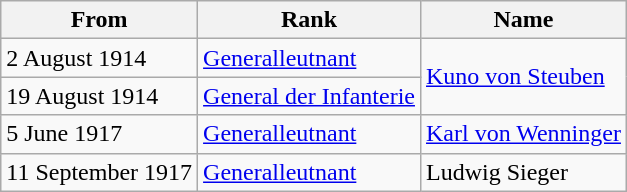<table class="wikitable">
<tr>
<th>From</th>
<th>Rank</th>
<th>Name</th>
</tr>
<tr>
<td>2 August 1914</td>
<td><a href='#'>Generalleutnant</a></td>
<td rowspan=2><a href='#'>Kuno von Steuben</a></td>
</tr>
<tr>
<td>19 August 1914</td>
<td><a href='#'>General der Infanterie</a></td>
</tr>
<tr>
<td>5 June 1917</td>
<td><a href='#'>Generalleutnant</a></td>
<td><a href='#'>Karl von Wenninger</a></td>
</tr>
<tr>
<td>11 September 1917</td>
<td><a href='#'>Generalleutnant</a></td>
<td>Ludwig Sieger</td>
</tr>
</table>
